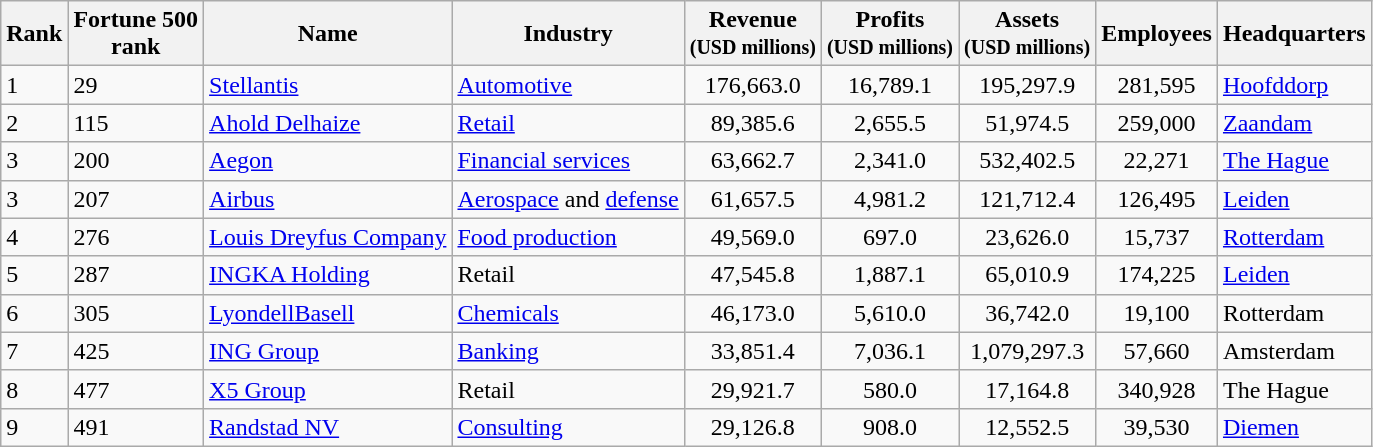<table class="wikitable sortable">
<tr>
<th>Rank</th>
<th>Fortune 500<br>rank</th>
<th>Name</th>
<th>Industry</th>
<th>Revenue<br><small>(USD millions)</small></th>
<th>Profits<br><small>(USD millions)</small></th>
<th>Assets<br> <small>(USD millions)</small></th>
<th>Employees</th>
<th>Headquarters</th>
</tr>
<tr>
<td>1</td>
<td>29</td>
<td><a href='#'>Stellantis</a></td>
<td><a href='#'>Automotive</a></td>
<td style="text-align:center;">176,663.0</td>
<td style="text-align:center;">16,789.1</td>
<td style="text-align:center;">195,297.9</td>
<td style="text-align:center;">281,595</td>
<td><a href='#'>Hoofddorp</a></td>
</tr>
<tr>
<td>2</td>
<td>115</td>
<td><a href='#'>Ahold Delhaize</a></td>
<td><a href='#'>Retail</a></td>
<td style="text-align:center;">89,385.6</td>
<td style="text-align:center;">2,655.5</td>
<td style="text-align:center;">51,974.5</td>
<td style="text-align:center;">259,000</td>
<td><a href='#'>Zaandam</a></td>
</tr>
<tr>
<td>3</td>
<td>200</td>
<td><a href='#'>Aegon</a></td>
<td><a href='#'>Financial services</a></td>
<td style="text-align:center;">63,662.7</td>
<td style="text-align:center;">2,341.0</td>
<td style="text-align:center;">532,402.5</td>
<td style="text-align:center;">22,271</td>
<td><a href='#'>The Hague</a></td>
</tr>
<tr>
<td>3</td>
<td>207</td>
<td><a href='#'>Airbus</a></td>
<td><a href='#'>Aerospace</a> and <a href='#'>defense</a></td>
<td style="text-align:center;">61,657.5</td>
<td style="text-align:center;">4,981.2</td>
<td style="text-align:center;">121,712.4</td>
<td style="text-align:center;">126,495</td>
<td><a href='#'>Leiden</a></td>
</tr>
<tr>
<td>4</td>
<td>276</td>
<td><a href='#'>Louis Dreyfus Company</a></td>
<td><a href='#'>Food production</a></td>
<td style="text-align:center;">49,569.0</td>
<td style="text-align:center;">697.0</td>
<td style="text-align:center;">23,626.0</td>
<td style="text-align:center;">15,737</td>
<td><a href='#'>Rotterdam</a></td>
</tr>
<tr>
<td>5</td>
<td>287</td>
<td><a href='#'>INGKA Holding</a></td>
<td>Retail</td>
<td style="text-align:center;">47,545.8</td>
<td style="text-align:center;">1,887.1</td>
<td style="text-align:center;">65,010.9</td>
<td style="text-align:center;">174,225</td>
<td><a href='#'>Leiden</a></td>
</tr>
<tr>
<td>6</td>
<td>305</td>
<td><a href='#'>LyondellBasell</a></td>
<td><a href='#'>Chemicals</a></td>
<td style="text-align:center;">46,173.0</td>
<td style="text-align:center;">5,610.0</td>
<td style="text-align:center;">36,742.0</td>
<td style="text-align:center;">19,100</td>
<td>Rotterdam</td>
</tr>
<tr>
<td>7</td>
<td>425</td>
<td><a href='#'>ING Group</a></td>
<td><a href='#'>Banking</a></td>
<td style="text-align:center;">33,851.4</td>
<td style="text-align:center;">7,036.1</td>
<td style="text-align:center;">1,079,297.3</td>
<td style="text-align:center;">57,660</td>
<td>Amsterdam</td>
</tr>
<tr>
<td>8</td>
<td>477</td>
<td><a href='#'>X5 Group</a></td>
<td>Retail</td>
<td style="text-align:center;">29,921.7</td>
<td style="text-align:center;">580.0</td>
<td style="text-align:center;">17,164.8</td>
<td style="text-align:center;">340,928</td>
<td>The Hague</td>
</tr>
<tr>
<td>9</td>
<td>491</td>
<td><a href='#'>Randstad NV</a></td>
<td><a href='#'>Consulting</a></td>
<td style="text-align:center;">29,126.8</td>
<td style="text-align:center;">908.0</td>
<td style="text-align:center;">12,552.5</td>
<td style="text-align:center;">39,530</td>
<td><a href='#'>Diemen</a></td>
</tr>
</table>
